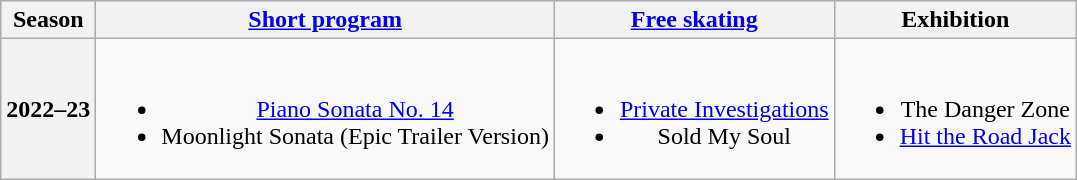<table class=wikitable style=text-align:center>
<tr>
<th>Season</th>
<th><a href='#'>Short program</a></th>
<th><a href='#'>Free skating</a></th>
<th>Exhibition</th>
</tr>
<tr>
<th>2022–23 <br> </th>
<td><br><ul><li><a href='#'>Piano Sonata No. 14</a> <br> </li><li>Moonlight Sonata (Epic Trailer Version) <br> </li></ul></td>
<td><br><ul><li><a href='#'>Private Investigations</a> <br> </li><li>Sold My Soul <br> </li></ul></td>
<td><br><ul><li>The Danger Zone <br></li><li><a href='#'>Hit the Road Jack</a><br></li></ul></td>
</tr>
</table>
